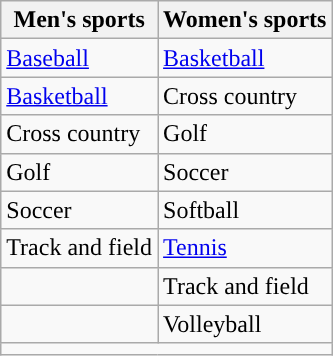<table class="wikitable" style=" ">
<tr>
<th width=px>Men's sports</th>
<th width=px>Women's sports</th>
</tr>
<tr>
<td><a href='#'>Baseball</a></td>
<td><a href='#'>Basketball</a></td>
</tr>
<tr>
<td><a href='#'>Basketball</a></td>
<td>Cross country</td>
</tr>
<tr>
<td>Cross country</td>
<td>Golf</td>
</tr>
<tr>
<td>Golf</td>
<td>Soccer</td>
</tr>
<tr>
<td>Soccer</td>
<td>Softball</td>
</tr>
<tr>
<td>Track and field</td>
<td><a href='#'>Tennis</a></td>
</tr>
<tr>
<td></td>
<td>Track and field</td>
</tr>
<tr>
<td></td>
<td>Volleyball</td>
</tr>
<tr>
<td colspan="2"></td>
</tr>
</table>
